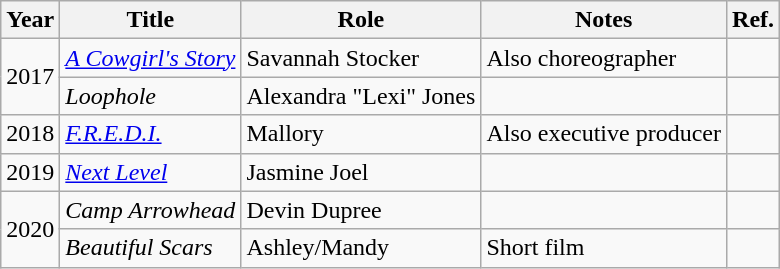<table class="wikitable">
<tr>
<th>Year</th>
<th>Title</th>
<th>Role</th>
<th>Notes</th>
<th>Ref.</th>
</tr>
<tr>
<td rowspan="2">2017</td>
<td><em><a href='#'>A Cowgirl's Story</a></em></td>
<td>Savannah Stocker</td>
<td>Also choreographer</td>
<td></td>
</tr>
<tr>
<td><em>Loophole</em></td>
<td>Alexandra "Lexi" Jones</td>
<td></td>
<td></td>
</tr>
<tr>
<td>2018</td>
<td><em><a href='#'>F.R.E.D.I.</a></em></td>
<td>Mallory</td>
<td>Also executive producer</td>
<td></td>
</tr>
<tr>
<td rowspan="1">2019</td>
<td><em><a href='#'>Next Level</a></em></td>
<td>Jasmine Joel</td>
<td></td>
<td></td>
</tr>
<tr>
<td rowspan="2">2020</td>
<td><em>Camp Arrowhead</em></td>
<td>Devin Dupree</td>
<td></td>
<td></td>
</tr>
<tr>
<td><em>Beautiful Scars</em></td>
<td>Ashley/Mandy</td>
<td>Short film</td>
<td></td>
</tr>
</table>
